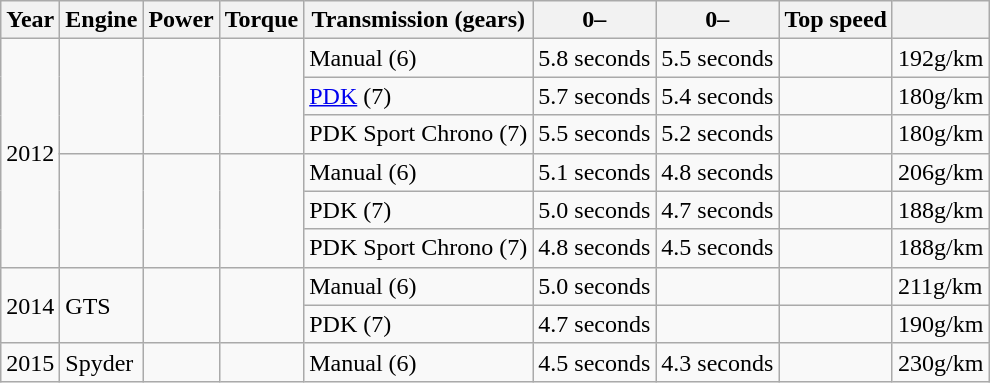<table class=wikitable>
<tr>
<th>Year</th>
<th>Engine</th>
<th>Power</th>
<th>Torque</th>
<th>Transmission (gears)</th>
<th>0–</th>
<th>0–</th>
<th>Top speed</th>
<th></th>
</tr>
<tr>
<td rowspan=6>2012</td>
<td rowspan=3></td>
<td rowspan=3></td>
<td rowspan=3></td>
<td>Manual (6)</td>
<td>5.8 seconds</td>
<td>5.5 seconds</td>
<td></td>
<td>192g/km</td>
</tr>
<tr>
<td><a href='#'>PDK</a> (7)</td>
<td>5.7 seconds</td>
<td>5.4 seconds</td>
<td></td>
<td>180g/km</td>
</tr>
<tr>
<td>PDK Sport Chrono (7)</td>
<td>5.5 seconds</td>
<td>5.2 seconds</td>
<td></td>
<td>180g/km</td>
</tr>
<tr>
<td rowspan=3></td>
<td rowspan=3></td>
<td rowspan=3></td>
<td>Manual (6)</td>
<td>5.1 seconds</td>
<td>4.8 seconds</td>
<td></td>
<td>206g/km</td>
</tr>
<tr>
<td>PDK (7)</td>
<td>5.0 seconds</td>
<td>4.7 seconds</td>
<td></td>
<td>188g/km</td>
</tr>
<tr>
<td>PDK Sport Chrono (7)</td>
<td>4.8 seconds</td>
<td>4.5 seconds</td>
<td></td>
<td>188g/km</td>
</tr>
<tr>
<td rowspan=2>2014</td>
<td rowspan=2> GTS</td>
<td rowspan=2></td>
<td rowspan=2></td>
<td>Manual (6)</td>
<td>5.0 seconds</td>
<td></td>
<td></td>
<td>211g/km</td>
</tr>
<tr>
<td>PDK (7)</td>
<td>4.7 seconds</td>
<td></td>
<td></td>
<td>190g/km</td>
</tr>
<tr>
<td>2015</td>
<td> Spyder</td>
<td></td>
<td></td>
<td>Manual (6)</td>
<td>4.5 seconds</td>
<td>4.3 seconds</td>
<td></td>
<td>230g/km</td>
</tr>
</table>
